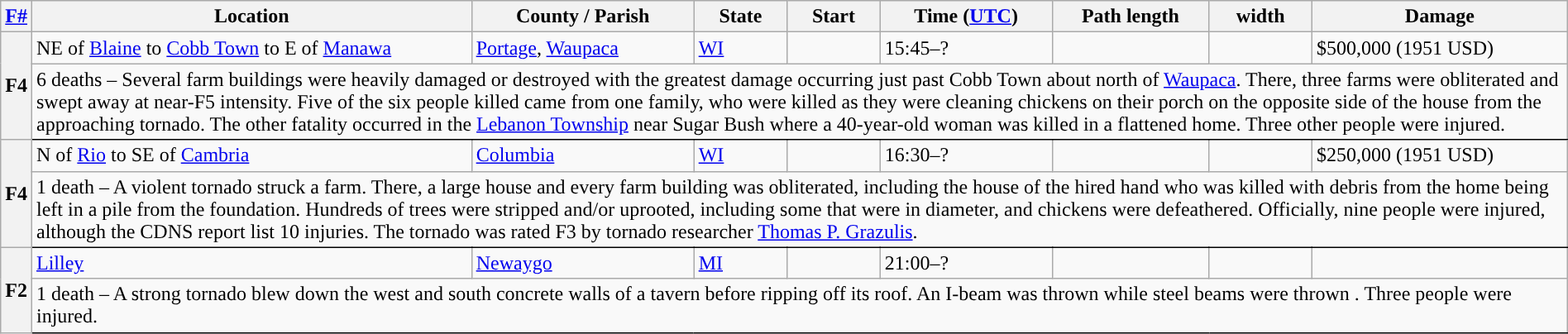<table class="wikitable sortable" style="width:100%;">
<tr>
<th scope="col"  style="text-align:center;"><a href='#'>F#</a></th>
<th scope="col"  style="text-align:center;" class="unsortable">Location</th>
<th scope="col"  style="text-align:center;" class="unsortable">County / Parish</th>
<th scope="col"  style="text-align:center;">State</th>
<th scope="col"  style="text-align:center;">Start<br></th>
<th scope="col"  style="text-align:center;">Time (<a href='#'>UTC</a>)</th>
<th scope="col"  style="text-align:center;">Path length</th>
<th scope="col"  style="text-align:center;"> width</th>
<th scope="col"  style="text-align:center;">Damage</th>
</tr>
<tr>
<th scope="row" rowspan="2" style="background-color:#">F4</th>
<td>NE of <a href='#'>Blaine</a> to <a href='#'>Cobb Town</a> to E of <a href='#'>Manawa</a></td>
<td><a href='#'>Portage</a>, <a href='#'>Waupaca</a></td>
<td><a href='#'>WI</a></td>
<td></td>
<td>15:45–?</td>
<td></td>
<td></td>
<td>$500,000 (1951 USD)</td>
</tr>
<tr class="expand-child">
<td colspan="8" style=" border-bottom: 1px solid black;">6 deaths – Several farm buildings were heavily damaged or destroyed with the greatest damage occurring just past Cobb Town about  north of <a href='#'>Waupaca</a>. There, three farms were obliterated and swept away at near-F5 intensity. Five of the six people killed came from one family, who were killed as they were cleaning chickens on their porch on the opposite side of the house from the approaching tornado. The other fatality occurred in the <a href='#'>Lebanon Township</a> near Sugar Bush where a 40-year-old woman was killed in a flattened home. Three other people were injured.</td>
</tr>
<tr>
<th scope="row" rowspan="2" style="background-color:#">F4</th>
<td>N of <a href='#'>Rio</a> to SE of <a href='#'>Cambria</a></td>
<td><a href='#'>Columbia</a></td>
<td><a href='#'>WI</a></td>
<td></td>
<td>16:30–?</td>
<td></td>
<td></td>
<td>$250,000 (1951 USD)</td>
</tr>
<tr class="expand-child">
<td colspan="8" style=" border-bottom: 1px solid black;">1 death – A violent tornado struck a farm. There, a large house and every farm building was obliterated, including the house of the hired hand who was killed with debris from the home being left in a pile  from the foundation. Hundreds of trees were stripped and/or uprooted, including some that were  in diameter, and chickens were defeathered. Officially, nine people were injured, although the CDNS report list 10 injuries. The tornado was rated F3 by tornado researcher <a href='#'>Thomas P. Grazulis</a>.</td>
</tr>
<tr>
<th scope="row" rowspan="2" style="background-color:#">F2</th>
<td><a href='#'>Lilley</a></td>
<td><a href='#'>Newaygo</a></td>
<td><a href='#'>MI</a></td>
<td></td>
<td>21:00–?</td>
<td></td>
<td></td>
<td></td>
</tr>
<tr class="expand-child">
<td colspan="8" style=" border-bottom: 1px solid black;">1 death – A strong tornado blew down the west and south concrete walls of a tavern before ripping off its roof. An I-beam was thrown  while steel beams were thrown . Three people were injured.</td>
</tr>
</table>
